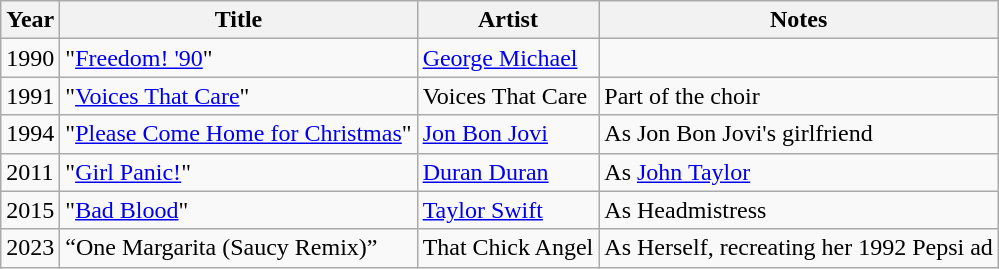<table class="wikitable sortable">
<tr>
<th>Year</th>
<th>Title</th>
<th>Artist</th>
<th class="unsortable">Notes</th>
</tr>
<tr>
<td>1990</td>
<td>"<a href='#'>Freedom! '90</a>"</td>
<td><a href='#'>George Michael</a></td>
<td></td>
</tr>
<tr>
<td>1991</td>
<td>"<a href='#'>Voices That Care</a>"</td>
<td>Voices That Care</td>
<td>Part of the choir</td>
</tr>
<tr>
<td>1994</td>
<td>"<a href='#'>Please Come Home for Christmas</a>"</td>
<td><a href='#'>Jon Bon Jovi</a></td>
<td>As Jon Bon Jovi's girlfriend</td>
</tr>
<tr>
<td>2011</td>
<td>"<a href='#'>Girl Panic!</a>"</td>
<td><a href='#'>Duran Duran</a></td>
<td>As <a href='#'>John Taylor</a></td>
</tr>
<tr>
<td>2015</td>
<td>"<a href='#'>Bad Blood</a>"</td>
<td><a href='#'>Taylor Swift</a></td>
<td>As Headmistress</td>
</tr>
<tr>
<td>2023</td>
<td>“One Margarita (Saucy Remix)”</td>
<td>That Chick Angel</td>
<td>As Herself, recreating her 1992 Pepsi ad </td>
</tr>
</table>
